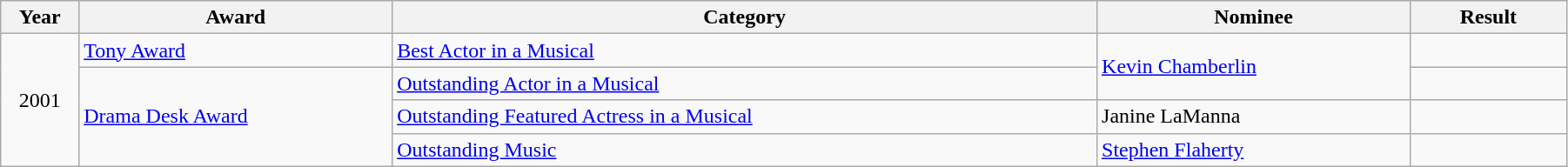<table class="wikitable" width="95%">
<tr>
<th width="5%">Year</th>
<th width="20%">Award</th>
<th width="45%">Category</th>
<th width="20%">Nominee</th>
<th width="10%">Result</th>
</tr>
<tr>
<td rowspan="4" align="center">2001</td>
<td><a href='#'>Tony Award</a></td>
<td><a href='#'>Best Actor in a Musical</a></td>
<td rowspan=2><a href='#'>Kevin Chamberlin</a></td>
<td></td>
</tr>
<tr>
<td rowspan="3"><a href='#'>Drama Desk Award</a></td>
<td><a href='#'>Outstanding Actor in a Musical</a></td>
<td></td>
</tr>
<tr>
<td><a href='#'>Outstanding Featured Actress in a Musical</a></td>
<td>Janine LaManna</td>
<td></td>
</tr>
<tr>
<td><a href='#'>Outstanding Music</a></td>
<td><a href='#'>Stephen Flaherty</a></td>
<td></td>
</tr>
</table>
